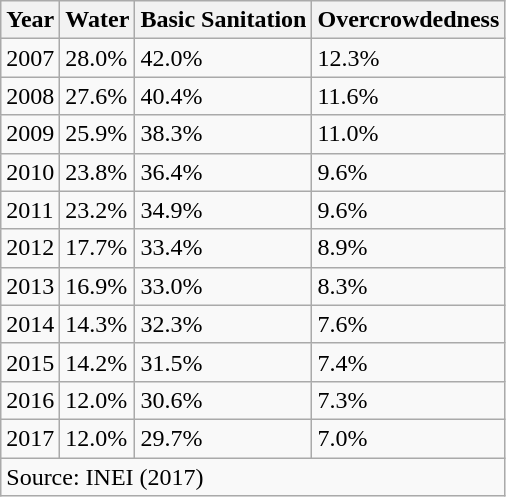<table class="wikitable">
<tr>
<th>Year</th>
<th>Water</th>
<th>Basic Sanitation</th>
<th>Overcrowdedness</th>
</tr>
<tr>
<td>2007</td>
<td>28.0%</td>
<td>42.0%</td>
<td>12.3%</td>
</tr>
<tr>
<td>2008</td>
<td>27.6%</td>
<td>40.4%</td>
<td>11.6%</td>
</tr>
<tr>
<td>2009</td>
<td>25.9%</td>
<td>38.3%</td>
<td>11.0%</td>
</tr>
<tr>
<td>2010</td>
<td>23.8%</td>
<td>36.4%</td>
<td>9.6%</td>
</tr>
<tr>
<td>2011</td>
<td>23.2%</td>
<td>34.9%</td>
<td>9.6%</td>
</tr>
<tr>
<td>2012</td>
<td>17.7%</td>
<td>33.4%</td>
<td>8.9%</td>
</tr>
<tr>
<td>2013</td>
<td>16.9%</td>
<td>33.0%</td>
<td>8.3%</td>
</tr>
<tr>
<td>2014</td>
<td>14.3%</td>
<td>32.3%</td>
<td>7.6%</td>
</tr>
<tr>
<td>2015</td>
<td>14.2%</td>
<td>31.5%</td>
<td>7.4%</td>
</tr>
<tr>
<td>2016</td>
<td>12.0%</td>
<td>30.6%</td>
<td>7.3%</td>
</tr>
<tr>
<td>2017</td>
<td>12.0%</td>
<td>29.7%</td>
<td>7.0%</td>
</tr>
<tr>
<td colspan="4">Source: INEI (2017)</td>
</tr>
</table>
